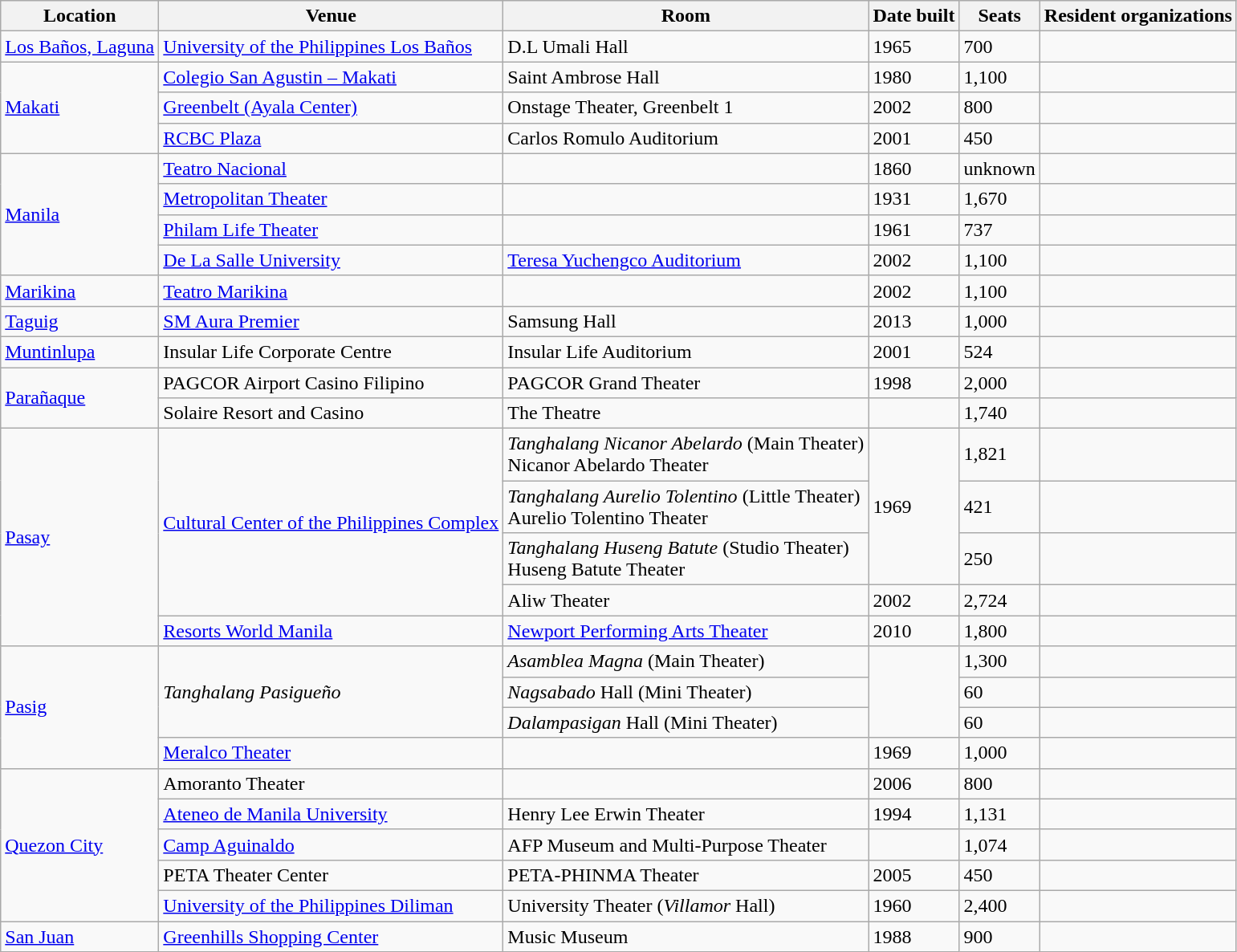<table class="wikitable">
<tr>
<th>Location</th>
<th>Venue</th>
<th>Room</th>
<th>Date built</th>
<th>Seats</th>
<th>Resident organizations</th>
</tr>
<tr>
<td><a href='#'>Los Baños, Laguna</a></td>
<td><a href='#'>University of the Philippines Los Baños</a></td>
<td>D.L Umali Hall</td>
<td>1965</td>
<td>700</td>
<td></td>
</tr>
<tr>
<td rowspan=3><a href='#'>Makati</a></td>
<td><a href='#'>Colegio San Agustin – Makati</a></td>
<td>Saint Ambrose Hall</td>
<td>1980</td>
<td>1,100</td>
<td></td>
</tr>
<tr>
<td><a href='#'>Greenbelt (Ayala Center)</a></td>
<td>Onstage Theater, Greenbelt 1</td>
<td>2002</td>
<td>800</td>
<td></td>
</tr>
<tr>
<td><a href='#'>RCBC Plaza</a></td>
<td>Carlos Romulo Auditorium</td>
<td>2001</td>
<td>450</td>
<td></td>
</tr>
<tr>
<td rowspan=4><a href='#'>Manila</a></td>
<td><a href='#'>Teatro Nacional</a></td>
<td></td>
<td>1860</td>
<td>unknown</td>
<td></td>
</tr>
<tr>
<td><a href='#'>Metropolitan Theater</a></td>
<td></td>
<td>1931</td>
<td>1,670</td>
<td></td>
</tr>
<tr>
<td><a href='#'>Philam Life Theater</a></td>
<td></td>
<td>1961</td>
<td>737</td>
<td></td>
</tr>
<tr>
<td><a href='#'>De La Salle University</a></td>
<td><a href='#'>Teresa Yuchengco Auditorium</a></td>
<td>2002</td>
<td>1,100</td>
<td></td>
</tr>
<tr>
<td><a href='#'>Marikina</a></td>
<td><a href='#'>Teatro Marikina</a></td>
<td></td>
<td>2002</td>
<td>1,100</td>
<td></td>
</tr>
<tr>
<td><a href='#'>Taguig</a></td>
<td><a href='#'>SM Aura Premier</a></td>
<td>Samsung Hall</td>
<td>2013</td>
<td>1,000</td>
<td></td>
</tr>
<tr>
<td><a href='#'>Muntinlupa</a></td>
<td>Insular Life Corporate Centre</td>
<td>Insular Life Auditorium</td>
<td>2001</td>
<td>524</td>
<td></td>
</tr>
<tr>
<td rowspan=2><a href='#'>Parañaque</a></td>
<td>PAGCOR Airport Casino Filipino</td>
<td>PAGCOR Grand Theater</td>
<td>1998</td>
<td>2,000</td>
<td></td>
</tr>
<tr>
<td>Solaire Resort and Casino</td>
<td>The Theatre</td>
<td></td>
<td>1,740</td>
<td></td>
</tr>
<tr>
<td rowspan=5><a href='#'>Pasay</a></td>
<td rowspan=4><a href='#'>Cultural Center of the Philippines Complex</a></td>
<td><em>Tanghalang Nicanor Abelardo</em> (Main Theater)<br>Nicanor Abelardo Theater</td>
<td rowspan=3>1969</td>
<td>1,821</td>
<td></td>
</tr>
<tr>
<td><em>Tanghalang Aurelio Tolentino</em> (Little Theater)<br>Aurelio Tolentino Theater</td>
<td>421</td>
<td></td>
</tr>
<tr>
<td><em>Tanghalang Huseng Batute</em> (Studio Theater)<br>Huseng Batute Theater</td>
<td>250</td>
<td></td>
</tr>
<tr>
<td>Aliw Theater</td>
<td>2002</td>
<td>2,724</td>
<td></td>
</tr>
<tr>
<td><a href='#'>Resorts World Manila</a></td>
<td><a href='#'>Newport Performing Arts Theater</a></td>
<td>2010</td>
<td>1,800</td>
<td></td>
</tr>
<tr>
<td rowspan=4><a href='#'>Pasig</a></td>
<td rowspan=3><em>Tanghalang Pasigueño</em></td>
<td><em>Asamblea Magna</em> (Main Theater)</td>
<td rowspan=3></td>
<td>1,300</td>
<td></td>
</tr>
<tr>
<td><em>Nagsabado</em> Hall (Mini Theater)</td>
<td>60</td>
<td></td>
</tr>
<tr>
<td><em>Dalampasigan</em> Hall (Mini Theater)</td>
<td>60</td>
<td></td>
</tr>
<tr>
<td><a href='#'>Meralco Theater</a></td>
<td></td>
<td>1969</td>
<td>1,000</td>
<td></td>
</tr>
<tr>
<td rowspan=5><a href='#'>Quezon City</a></td>
<td>Amoranto Theater</td>
<td></td>
<td>2006</td>
<td>800</td>
<td></td>
</tr>
<tr>
<td><a href='#'>Ateneo de Manila University</a></td>
<td>Henry Lee Erwin Theater</td>
<td>1994</td>
<td>1,131</td>
<td></td>
</tr>
<tr>
<td><a href='#'>Camp Aguinaldo</a></td>
<td>AFP Museum and Multi-Purpose Theater</td>
<td></td>
<td>1,074</td>
<td></td>
</tr>
<tr>
<td>PETA Theater Center</td>
<td>PETA-PHINMA Theater</td>
<td>2005</td>
<td>450</td>
<td></td>
</tr>
<tr>
<td><a href='#'>University of the Philippines Diliman</a></td>
<td>University Theater (<em>Villamor</em> Hall)</td>
<td>1960</td>
<td>2,400</td>
<td></td>
</tr>
<tr>
<td><a href='#'>San Juan</a></td>
<td><a href='#'>Greenhills Shopping Center</a></td>
<td>Music Museum</td>
<td>1988</td>
<td>900</td>
<td></td>
</tr>
</table>
